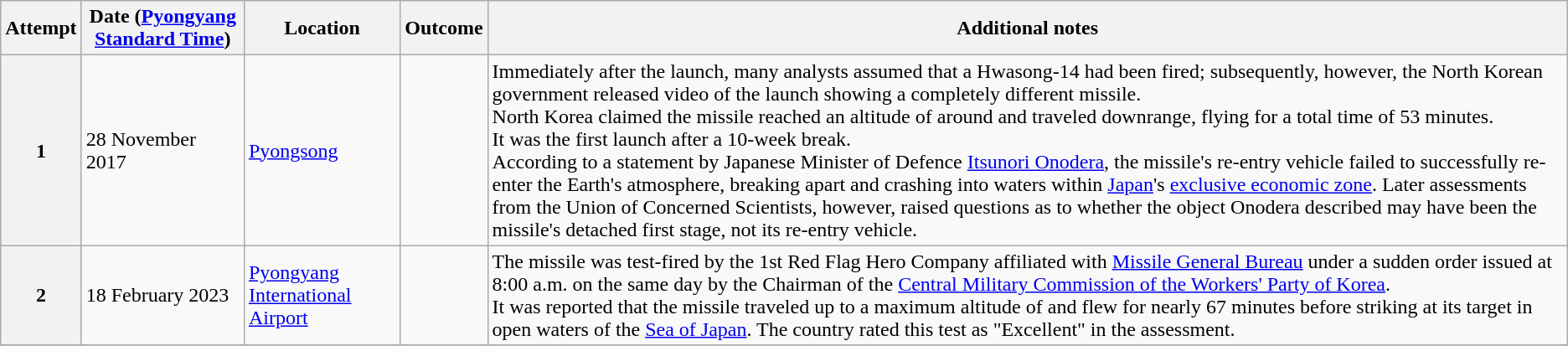<table class="wikitable">
<tr>
<th scope="col">Attempt</th>
<th scope="col">Date (<a href='#'>Pyongyang Standard Time</a>)</th>
<th scope="col">Location</th>
<th scope="col">Outcome</th>
<th scope="col">Additional notes</th>
</tr>
<tr>
<th scope="row">1</th>
<td>28 November 2017</td>
<td><a href='#'>Pyongsong</a></td>
<td></td>
<td>Immediately after the launch, many analysts assumed that a Hwasong-14 had been fired; subsequently, however, the North Korean government released video of the launch showing a completely different missile.<br>North Korea claimed the missile reached an altitude of around  and traveled  downrange, flying for a total time of 53 minutes.<br>It was the first launch after a 10-week break.<br>According to a statement by Japanese Minister of Defence <a href='#'>Itsunori Onodera</a>, the missile's re-entry vehicle failed to successfully re-enter the Earth's atmosphere, breaking apart and crashing into waters within <a href='#'>Japan</a>'s <a href='#'>exclusive economic zone</a>.  Later assessments from the Union of Concerned Scientists, however, raised questions as to whether the object Onodera described may have been the missile's detached first stage, not its re-entry vehicle.</td>
</tr>
<tr>
<th>2</th>
<td>18 February 2023</td>
<td><a href='#'>Pyongyang International Airport</a></td>
<td></td>
<td>The missile was test-fired by the 1st Red Flag Hero Company affiliated with <a href='#'>Missile General Bureau</a> under a sudden order issued at 8:00 a.m. on the same day by the Chairman of the <a href='#'>Central Military Commission of the Workers' Party of Korea</a>.<br>It was reported that the missile traveled up to a maximum altitude of  and flew  for nearly 67 minutes before striking at its target in open waters of the <a href='#'>Sea of Japan</a>. The country rated this test as "Excellent" in the assessment.</td>
</tr>
<tr>
</tr>
</table>
